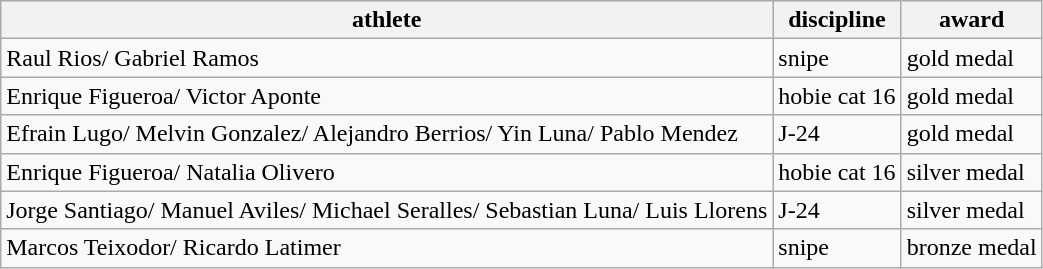<table class="wikitable">
<tr>
<th>athlete</th>
<th>discipline</th>
<th>award</th>
</tr>
<tr>
<td>Raul Rios/ Gabriel Ramos</td>
<td>snipe</td>
<td>gold medal</td>
</tr>
<tr>
<td>Enrique Figueroa/ Victor Aponte</td>
<td>hobie cat 16</td>
<td>gold medal</td>
</tr>
<tr>
<td>Efrain Lugo/ Melvin Gonzalez/ Alejandro Berrios/ Yin Luna/ Pablo Mendez</td>
<td>J-24</td>
<td>gold medal</td>
</tr>
<tr>
<td>Enrique Figueroa/ Natalia Olivero</td>
<td>hobie cat 16</td>
<td>silver medal</td>
</tr>
<tr>
<td>Jorge Santiago/ Manuel Aviles/ Michael Seralles/ Sebastian Luna/ Luis Llorens</td>
<td>J-24</td>
<td>silver medal</td>
</tr>
<tr>
<td>Marcos Teixodor/ Ricardo Latimer</td>
<td>snipe</td>
<td>bronze medal</td>
</tr>
</table>
